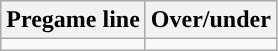<table class="wikitable">
<tr align="center">
<th>Pregame line</th>
<th>Over/under</th>
</tr>
<tr align="center">
<td></td>
<td></td>
</tr>
</table>
